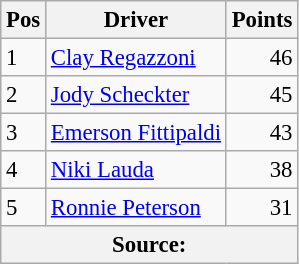<table class="wikitable" style="font-size: 95%;">
<tr>
<th>Pos</th>
<th>Driver</th>
<th>Points</th>
</tr>
<tr>
<td>1</td>
<td> <a href='#'>Clay Regazzoni</a></td>
<td align="right">46</td>
</tr>
<tr>
<td>2</td>
<td> <a href='#'>Jody Scheckter</a></td>
<td align="right">45</td>
</tr>
<tr>
<td>3</td>
<td> <a href='#'>Emerson Fittipaldi</a></td>
<td align="right">43</td>
</tr>
<tr>
<td>4</td>
<td> <a href='#'>Niki Lauda</a></td>
<td align="right">38</td>
</tr>
<tr>
<td>5</td>
<td> <a href='#'>Ronnie Peterson</a></td>
<td align="right">31</td>
</tr>
<tr>
<th colspan=4>Source: </th>
</tr>
</table>
